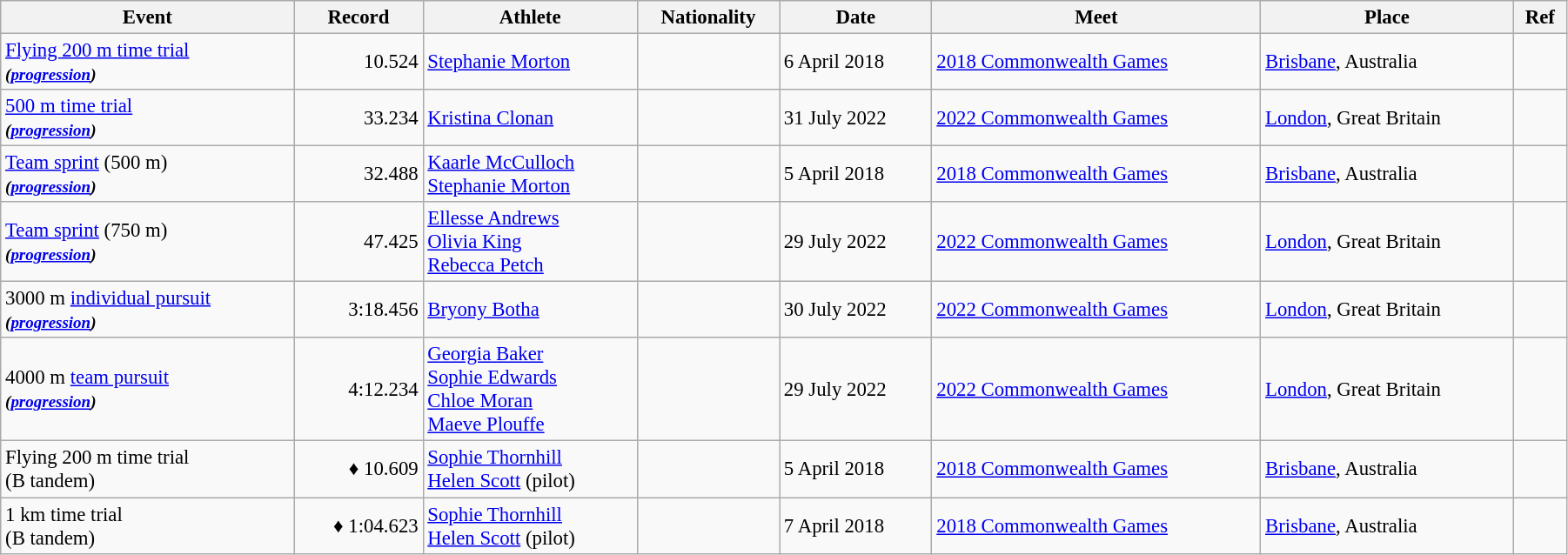<table class="wikitable" style="font-size:95%; width: 95%;">
<tr>
<th>Event</th>
<th>Record</th>
<th>Athlete</th>
<th>Nationality</th>
<th>Date</th>
<th>Meet</th>
<th>Place</th>
<th>Ref</th>
</tr>
<tr>
<td><a href='#'>Flying 200 m time trial</a><br><small><em> <strong>(<a href='#'>progression</a>)</strong> </em></small></td>
<td align=right>10.524</td>
<td><a href='#'>Stephanie Morton</a></td>
<td></td>
<td>6 April 2018</td>
<td><a href='#'>2018 Commonwealth Games</a></td>
<td><a href='#'>Brisbane</a>, Australia</td>
<td></td>
</tr>
<tr>
<td><a href='#'>500 m time trial</a><br><small><em> <strong>(<a href='#'>progression</a>)</strong> </em></small></td>
<td align=right>33.234</td>
<td><a href='#'>Kristina Clonan</a></td>
<td></td>
<td>31 July 2022</td>
<td><a href='#'>2022 Commonwealth Games</a></td>
<td><a href='#'>London</a>, Great Britain</td>
<td></td>
</tr>
<tr>
<td><a href='#'>Team sprint</a> (500 m)<br><small><em> <strong>(<a href='#'>progression</a>)</strong> </em></small></td>
<td align=right>32.488</td>
<td><a href='#'>Kaarle McCulloch</a><br><a href='#'>Stephanie Morton</a></td>
<td></td>
<td>5 April 2018</td>
<td><a href='#'>2018 Commonwealth Games</a></td>
<td><a href='#'>Brisbane</a>, Australia</td>
<td></td>
</tr>
<tr>
<td><a href='#'>Team sprint</a> (750 m)<br><small><em> <strong>(<a href='#'>progression</a>)</strong> </em></small></td>
<td align=right>47.425</td>
<td><a href='#'>Ellesse Andrews</a><br><a href='#'>Olivia King</a><br><a href='#'>Rebecca Petch</a></td>
<td></td>
<td>29 July 2022</td>
<td><a href='#'>2022 Commonwealth Games</a></td>
<td><a href='#'>London</a>, Great Britain</td>
<td></td>
</tr>
<tr>
<td>3000 m <a href='#'>individual pursuit</a><br><small><em> <strong>(<a href='#'>progression</a>)</strong> </em></small></td>
<td align=right>3:18.456</td>
<td><a href='#'>Bryony Botha</a></td>
<td></td>
<td>30 July 2022</td>
<td><a href='#'>2022 Commonwealth Games</a></td>
<td><a href='#'>London</a>, Great Britain</td>
<td></td>
</tr>
<tr>
<td>4000 m <a href='#'>team pursuit</a><br><small><em> <strong>(<a href='#'>progression</a>)</strong> </em></small></td>
<td align=right>4:12.234</td>
<td><a href='#'>Georgia Baker</a><br><a href='#'>Sophie Edwards</a><br><a href='#'>Chloe Moran</a><br><a href='#'>Maeve Plouffe</a></td>
<td></td>
<td>29 July 2022</td>
<td><a href='#'>2022 Commonwealth Games</a></td>
<td><a href='#'>London</a>, Great Britain</td>
<td></td>
</tr>
<tr>
<td>Flying 200 m time trial<br>(B tandem)</td>
<td align=right>♦ 10.609</td>
<td><a href='#'>Sophie Thornhill</a><br><a href='#'>Helen Scott</a> (pilot)</td>
<td></td>
<td>5 April 2018</td>
<td><a href='#'>2018 Commonwealth Games</a></td>
<td><a href='#'>Brisbane</a>, Australia</td>
<td></td>
</tr>
<tr>
<td>1 km time trial<br>(B tandem)</td>
<td align=right>♦ 1:04.623</td>
<td><a href='#'>Sophie Thornhill</a><br><a href='#'>Helen Scott</a> (pilot)</td>
<td></td>
<td>7 April 2018</td>
<td><a href='#'>2018 Commonwealth Games</a></td>
<td><a href='#'>Brisbane</a>, Australia</td>
<td></td>
</tr>
</table>
